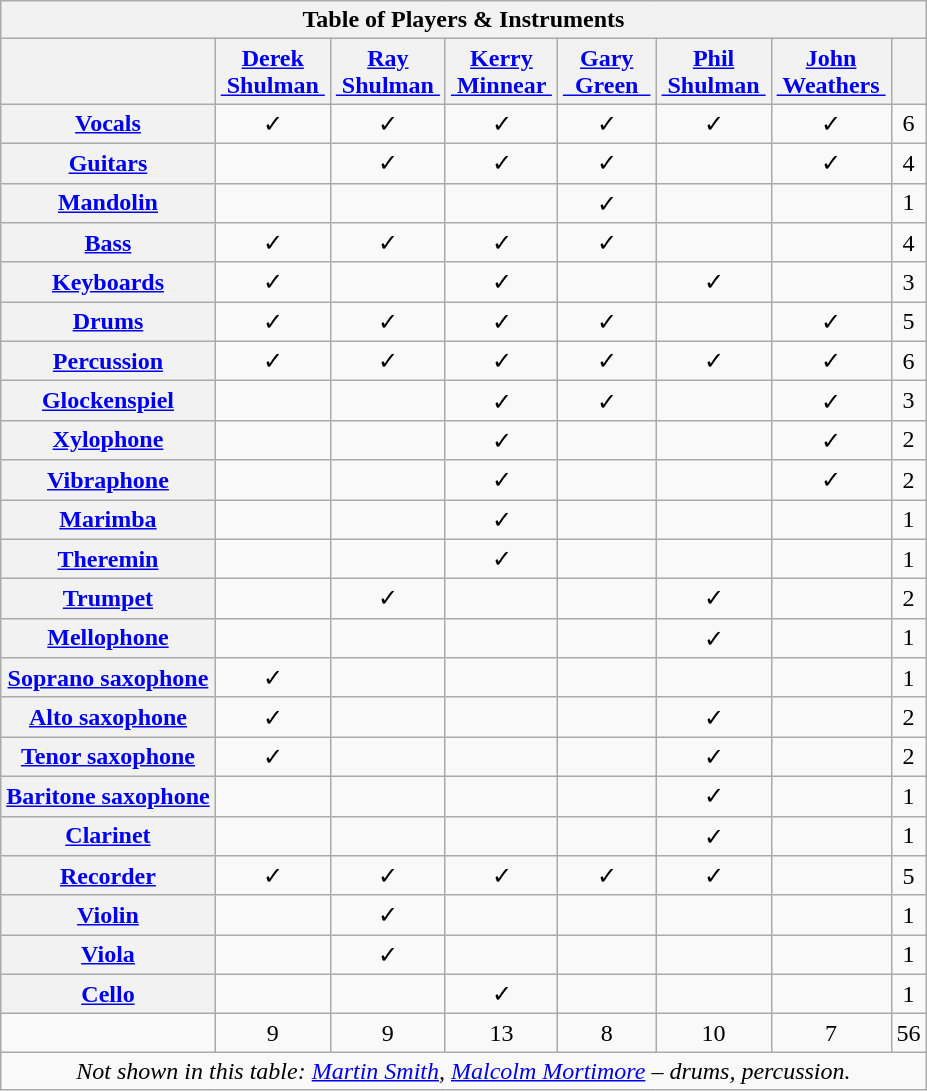<table class="wikitable collapsible collapsed" style="text-align:center;">
<tr>
<th colspan="8">Table of Players & Instruments</th>
</tr>
<tr>
<th></th>
<th><a href='#'>Derek<br> Shulman </a></th>
<th><a href='#'>Ray<br> Shulman </a></th>
<th><a href='#'>Kerry<br> Minnear </a></th>
<th><a href='#'>Gary<br>  Green  </a></th>
<th><a href='#'>Phil<br> Shulman </a></th>
<th><a href='#'>John<br> Weathers </a></th>
<th></th>
</tr>
<tr>
<th scope="row"><a href='#'>Vocals</a></th>
<td>✓</td>
<td>✓</td>
<td>✓</td>
<td>✓</td>
<td>✓</td>
<td>✓</td>
<td>6</td>
</tr>
<tr>
<th scope="row"><a href='#'>Guitars</a></th>
<td></td>
<td>✓</td>
<td>✓</td>
<td>✓</td>
<td></td>
<td>✓</td>
<td>4</td>
</tr>
<tr>
<th scope="row"><a href='#'>Mandolin</a></th>
<td></td>
<td></td>
<td></td>
<td>✓</td>
<td></td>
<td></td>
<td>1</td>
</tr>
<tr>
<th scope="row"><a href='#'>Bass</a></th>
<td>✓</td>
<td>✓</td>
<td>✓</td>
<td>✓</td>
<td></td>
<td></td>
<td>4</td>
</tr>
<tr>
<th scope="row"><a href='#'>Keyboards</a></th>
<td>✓</td>
<td></td>
<td>✓</td>
<td></td>
<td>✓</td>
<td></td>
<td>3</td>
</tr>
<tr>
<th scope="row"><a href='#'>Drums</a></th>
<td>✓</td>
<td>✓</td>
<td>✓</td>
<td>✓</td>
<td></td>
<td>✓</td>
<td>5</td>
</tr>
<tr>
<th scope="row"><a href='#'>Percussion</a></th>
<td>✓</td>
<td>✓</td>
<td>✓</td>
<td>✓</td>
<td>✓</td>
<td>✓</td>
<td>6</td>
</tr>
<tr>
<th scope="row"><a href='#'>Glockenspiel</a></th>
<td></td>
<td></td>
<td>✓</td>
<td>✓</td>
<td></td>
<td>✓</td>
<td>3</td>
</tr>
<tr>
<th scope="row"><a href='#'>Xylophone</a></th>
<td></td>
<td></td>
<td>✓</td>
<td></td>
<td></td>
<td>✓</td>
<td>2</td>
</tr>
<tr>
<th scope="row"><a href='#'>Vibraphone</a></th>
<td></td>
<td></td>
<td>✓</td>
<td></td>
<td></td>
<td>✓</td>
<td>2</td>
</tr>
<tr>
<th scope="row"><a href='#'>Marimba</a></th>
<td></td>
<td></td>
<td>✓</td>
<td></td>
<td></td>
<td></td>
<td>1</td>
</tr>
<tr>
<th scope="row"><a href='#'>Theremin</a></th>
<td></td>
<td></td>
<td>✓</td>
<td></td>
<td></td>
<td></td>
<td>1</td>
</tr>
<tr>
<th scope="row"><a href='#'>Trumpet</a></th>
<td></td>
<td>✓</td>
<td></td>
<td></td>
<td>✓</td>
<td></td>
<td>2</td>
</tr>
<tr>
<th scope="row"><a href='#'>Mellophone</a></th>
<td></td>
<td></td>
<td></td>
<td></td>
<td>✓</td>
<td></td>
<td>1</td>
</tr>
<tr>
<th scope="row"><a href='#'>Soprano saxophone</a></th>
<td>✓</td>
<td></td>
<td></td>
<td></td>
<td></td>
<td></td>
<td>1</td>
</tr>
<tr>
<th scope="row"><a href='#'>Alto saxophone</a></th>
<td>✓</td>
<td></td>
<td></td>
<td></td>
<td>✓</td>
<td></td>
<td>2</td>
</tr>
<tr>
<th scope="row"><a href='#'>Tenor saxophone</a></th>
<td>✓</td>
<td></td>
<td></td>
<td></td>
<td>✓</td>
<td></td>
<td>2</td>
</tr>
<tr>
<th scope="row"><a href='#'>Baritone saxophone</a></th>
<td></td>
<td></td>
<td></td>
<td></td>
<td>✓</td>
<td></td>
<td>1</td>
</tr>
<tr>
<th scope="row"><a href='#'>Clarinet</a></th>
<td></td>
<td></td>
<td></td>
<td></td>
<td>✓</td>
<td></td>
<td>1</td>
</tr>
<tr>
<th scope="row"><a href='#'>Recorder</a></th>
<td>✓</td>
<td>✓</td>
<td>✓</td>
<td>✓</td>
<td>✓</td>
<td></td>
<td>5</td>
</tr>
<tr>
<th scope="row"><a href='#'>Violin</a></th>
<td></td>
<td>✓</td>
<td></td>
<td></td>
<td></td>
<td></td>
<td>1</td>
</tr>
<tr>
<th scope="row"><a href='#'>Viola</a></th>
<td></td>
<td>✓</td>
<td></td>
<td></td>
<td></td>
<td></td>
<td>1</td>
</tr>
<tr>
<th scope="row"><a href='#'>Cello</a></th>
<td></td>
<td></td>
<td>✓</td>
<td></td>
<td></td>
<td></td>
<td>1</td>
</tr>
<tr>
<td></td>
<td>9</td>
<td>9</td>
<td>13</td>
<td>8</td>
<td>10</td>
<td>7</td>
<td>56</td>
</tr>
<tr>
<td colspan="8"><em>Not shown in this table: <a href='#'>Martin Smith</a>, <a href='#'>Malcolm Mortimore</a> – drums, percussion.</em></td>
</tr>
</table>
